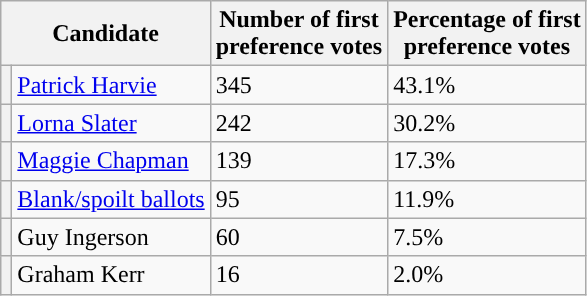<table class="wikitable">
<tr>
<th colspan="2"><strong>Candidate</strong></th>
<th><strong>Number of first<br>preference votes</strong></th>
<th><strong>Percentage of first<br>preference votes</strong></th>
</tr>
<tr>
<th style="background-color: "></th>
<td><a href='#'>Patrick Harvie</a></td>
<td>345</td>
<td>43.1%</td>
</tr>
<tr>
<th style="background-color: "></th>
<td><a href='#'>Lorna Slater</a></td>
<td>242</td>
<td>30.2%</td>
</tr>
<tr>
<th style="background-color: "></th>
<td><a href='#'>Maggie Chapman</a></td>
<td>139</td>
<td>17.3%</td>
</tr>
<tr>
<th></th>
<td><a href='#'>Blank/spoilt ballots</a></td>
<td>95</td>
<td>11.9%</td>
</tr>
<tr>
<th style="background-color: "></th>
<td>Guy Ingerson</td>
<td>60</td>
<td>7.5%</td>
</tr>
<tr>
<th style="background-color: "></th>
<td>Graham Kerr</td>
<td>16</td>
<td>2.0%</td>
</tr>
</table>
